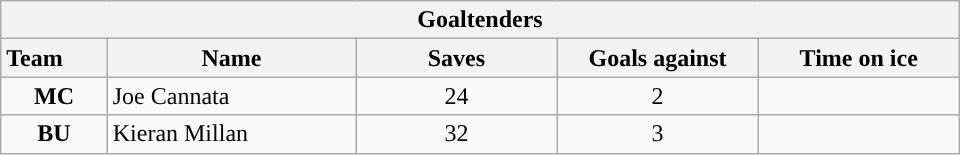<table class="wikitable" style="width:40em; text-align:right;">
<tr>
<th colspan=5>Goaltenders</th>
</tr>
<tr>
<th style="width:4em; text-align:left;">Team</th>
<th style="width:10em;">Name</th>
<th style="width:8em;">Saves</th>
<th style="width:8em;">Goals against</th>
<th style="width:8em;">Time on ice</th>
</tr>
<tr>
<td align=center><strong>MC</strong></td>
<td style="text-align:left;">Joe Cannata</td>
<td align=center>24</td>
<td align=center>2</td>
<td align=center></td>
</tr>
<tr>
<td align=center><strong>BU</strong></td>
<td style="text-align:left;">Kieran Millan</td>
<td align=center>32</td>
<td align=center>3</td>
<td align=center></td>
</tr>
</table>
